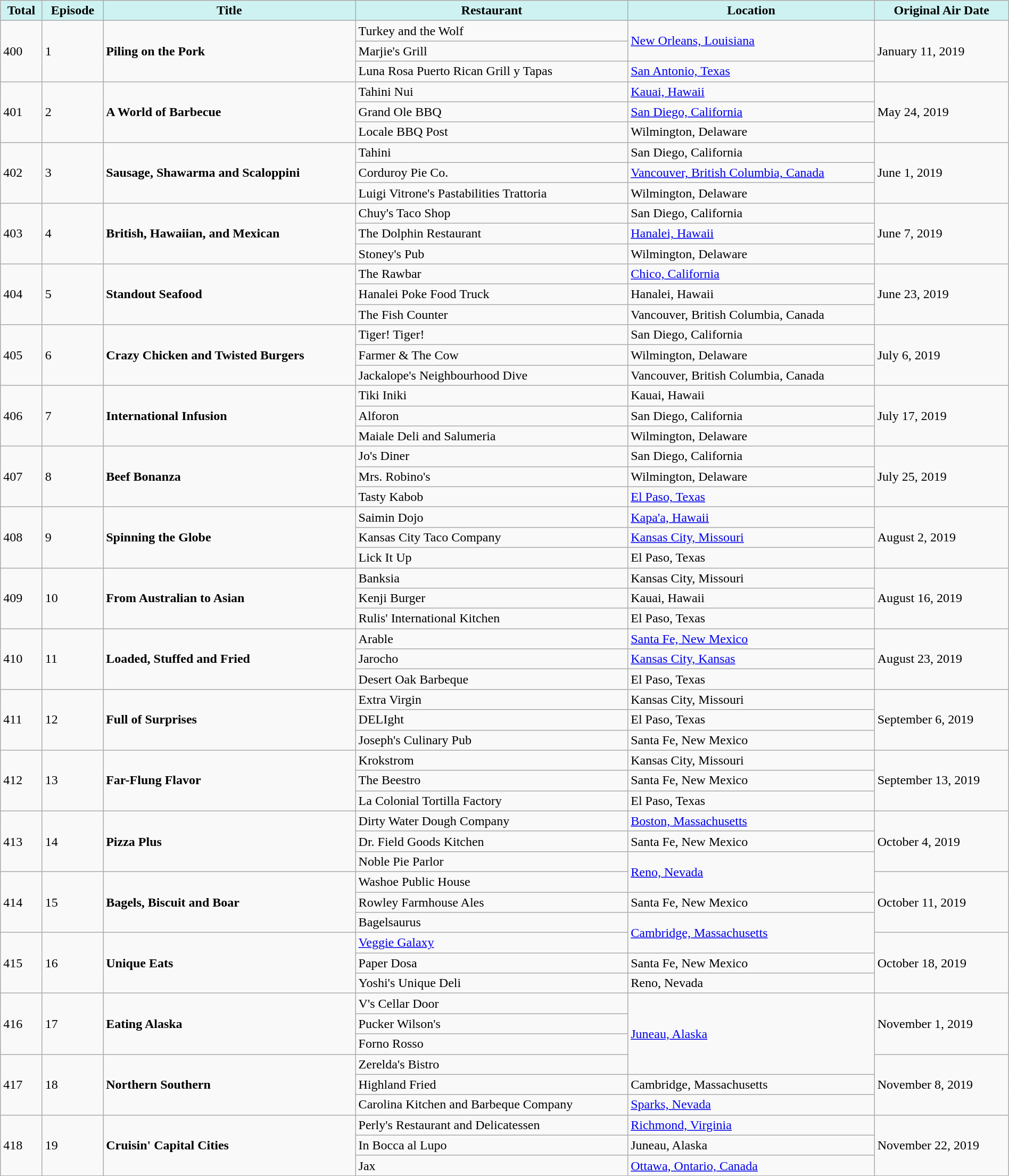<table class="wikitable" style="width: 100%;">
<tr>
<th # style="background:#CEF2F2;">Total</th>
<th # style="background:#CEF2F2;">Episode</th>
<th # style="background:#CEF2F2;">Title</th>
<th # style="background:#CEF2F2;">Restaurant</th>
<th # style="background:#CEF2F2;">Location</th>
<th # style="background:#CEF2F2;">Original Air Date</th>
</tr>
<tr>
<td rowspan="3">400</td>
<td rowspan="3">1</td>
<td rowspan="3"><strong>Piling on the Pork</strong></td>
<td>Turkey and the Wolf</td>
<td rowspan="2"><a href='#'>New Orleans, Louisiana</a></td>
<td rowspan="3">January 11, 2019</td>
</tr>
<tr>
<td>Marjie's Grill</td>
</tr>
<tr>
<td>Luna Rosa Puerto Rican Grill y Tapas</td>
<td><a href='#'>San Antonio, Texas</a></td>
</tr>
<tr>
<td rowspan="3">401</td>
<td rowspan="3">2</td>
<td rowspan="3"><strong>A World of Barbecue</strong></td>
<td>Tahini Nui</td>
<td><a href='#'>Kauai, Hawaii</a></td>
<td rowspan="3">May 24, 2019</td>
</tr>
<tr>
<td>Grand Ole BBQ</td>
<td><a href='#'>San Diego, California</a></td>
</tr>
<tr>
<td>Locale BBQ Post</td>
<td>Wilmington, Delaware</td>
</tr>
<tr>
<td rowspan="3">402</td>
<td rowspan="3">3</td>
<td rowspan="3"><strong>Sausage, Shawarma and Scaloppini</strong></td>
<td>Tahini</td>
<td>San Diego, California</td>
<td rowspan="3">June 1, 2019</td>
</tr>
<tr>
<td>Corduroy Pie Co.</td>
<td><a href='#'>Vancouver, British Columbia, Canada</a></td>
</tr>
<tr>
<td>Luigi Vitrone's Pastabilities Trattoria</td>
<td>Wilmington, Delaware</td>
</tr>
<tr>
<td rowspan="3">403</td>
<td rowspan="3">4</td>
<td rowspan="3"><strong>British, Hawaiian, and Mexican</strong></td>
<td>Chuy's Taco Shop</td>
<td>San Diego, California</td>
<td rowspan="3">June 7, 2019</td>
</tr>
<tr>
<td>The Dolphin Restaurant</td>
<td><a href='#'>Hanalei, Hawaii</a></td>
</tr>
<tr>
<td>Stoney's Pub</td>
<td>Wilmington, Delaware</td>
</tr>
<tr>
<td rowspan="3">404</td>
<td rowspan="3">5</td>
<td rowspan="3"><strong>Standout Seafood</strong></td>
<td>The Rawbar</td>
<td><a href='#'>Chico, California</a></td>
<td rowspan="3">June 23, 2019</td>
</tr>
<tr>
<td>Hanalei Poke Food Truck</td>
<td>Hanalei, Hawaii</td>
</tr>
<tr>
<td>The Fish Counter</td>
<td>Vancouver, British Columbia, Canada</td>
</tr>
<tr>
<td rowspan="3">405</td>
<td rowspan="3">6</td>
<td rowspan="3"><strong>Crazy Chicken and Twisted Burgers</strong></td>
<td>Tiger! Tiger!</td>
<td>San Diego, California</td>
<td rowspan="3">July 6, 2019</td>
</tr>
<tr>
<td>Farmer & The Cow</td>
<td>Wilmington, Delaware</td>
</tr>
<tr>
<td>Jackalope's Neighbourhood Dive</td>
<td>Vancouver, British Columbia, Canada</td>
</tr>
<tr>
<td rowspan="3">406</td>
<td rowspan="3">7</td>
<td rowspan="3"><strong>International Infusion</strong></td>
<td>Tiki Iniki</td>
<td>Kauai, Hawaii</td>
<td rowspan="3">July 17, 2019</td>
</tr>
<tr>
<td>Alforon</td>
<td>San Diego, California</td>
</tr>
<tr>
<td>Maiale Deli and Salumeria</td>
<td>Wilmington, Delaware</td>
</tr>
<tr>
<td rowspan="3">407</td>
<td rowspan="3">8</td>
<td rowspan="3"><strong>Beef Bonanza</strong></td>
<td>Jo's Diner</td>
<td>San Diego, California</td>
<td rowspan="3">July 25, 2019</td>
</tr>
<tr>
<td>Mrs. Robino's</td>
<td>Wilmington, Delaware</td>
</tr>
<tr>
<td>Tasty Kabob</td>
<td><a href='#'>El Paso, Texas</a></td>
</tr>
<tr>
<td rowspan="3">408</td>
<td rowspan="3">9</td>
<td rowspan="3"><strong>Spinning the Globe</strong></td>
<td>Saimin Dojo</td>
<td><a href='#'>Kapa'a, Hawaii</a></td>
<td rowspan="3">August 2, 2019</td>
</tr>
<tr>
<td>Kansas City Taco Company</td>
<td><a href='#'>Kansas City, Missouri</a></td>
</tr>
<tr>
<td>Lick It Up</td>
<td>El Paso, Texas</td>
</tr>
<tr>
<td rowspan="3">409</td>
<td rowspan="3">10</td>
<td rowspan="3"><strong>From Australian to Asian</strong></td>
<td>Banksia</td>
<td>Kansas City, Missouri</td>
<td rowspan="3">August 16, 2019</td>
</tr>
<tr>
<td>Kenji Burger</td>
<td>Kauai, Hawaii</td>
</tr>
<tr>
<td>Rulis' International Kitchen</td>
<td>El Paso, Texas</td>
</tr>
<tr>
<td rowspan="3">410</td>
<td rowspan="3">11</td>
<td rowspan="3"><strong>Loaded, Stuffed and Fried</strong></td>
<td>Arable</td>
<td><a href='#'>Santa Fe, New Mexico</a></td>
<td rowspan="3">August 23, 2019</td>
</tr>
<tr>
<td>Jarocho</td>
<td><a href='#'>Kansas City, Kansas</a></td>
</tr>
<tr>
<td>Desert Oak Barbeque</td>
<td>El Paso, Texas</td>
</tr>
<tr>
<td rowspan="3">411</td>
<td rowspan="3">12</td>
<td rowspan="3"><strong>Full of Surprises</strong></td>
<td>Extra Virgin</td>
<td>Kansas City, Missouri</td>
<td rowspan="3">September 6, 2019</td>
</tr>
<tr>
<td>DELIght</td>
<td>El Paso, Texas</td>
</tr>
<tr>
<td>Joseph's Culinary Pub</td>
<td>Santa Fe, New Mexico</td>
</tr>
<tr>
<td rowspan="3">412</td>
<td rowspan="3">13</td>
<td rowspan="3"><strong>Far-Flung Flavor</strong></td>
<td>Krokstrom</td>
<td>Kansas City, Missouri</td>
<td rowspan="3">September 13, 2019</td>
</tr>
<tr>
<td>The Beestro</td>
<td>Santa Fe, New Mexico</td>
</tr>
<tr>
<td>La Colonial Tortilla Factory</td>
<td>El Paso, Texas</td>
</tr>
<tr>
<td rowspan="3">413</td>
<td rowspan="3">14</td>
<td rowspan="3"><strong>Pizza Plus</strong></td>
<td>Dirty Water Dough Company</td>
<td><a href='#'>Boston, Massachusetts</a></td>
<td rowspan="3">October 4, 2019</td>
</tr>
<tr>
<td>Dr. Field Goods Kitchen</td>
<td>Santa Fe, New Mexico</td>
</tr>
<tr>
<td>Noble Pie Parlor</td>
<td rowspan="2"><a href='#'>Reno, Nevada</a></td>
</tr>
<tr>
<td rowspan="3">414</td>
<td rowspan="3">15</td>
<td rowspan="3"><strong>Bagels, Biscuit and Boar</strong></td>
<td>Washoe Public House</td>
<td rowspan="3">October 11, 2019</td>
</tr>
<tr>
<td>Rowley Farmhouse Ales</td>
<td>Santa Fe, New Mexico</td>
</tr>
<tr>
<td>Bagelsaurus</td>
<td rowspan="2"><a href='#'>Cambridge, Massachusetts</a></td>
</tr>
<tr>
<td rowspan="3">415</td>
<td rowspan="3">16</td>
<td rowspan="3"><strong>Unique Eats</strong></td>
<td><a href='#'>Veggie Galaxy</a></td>
<td rowspan="3">October 18, 2019</td>
</tr>
<tr>
<td>Paper Dosa</td>
<td>Santa Fe, New Mexico</td>
</tr>
<tr>
<td>Yoshi's Unique Deli</td>
<td>Reno, Nevada</td>
</tr>
<tr>
<td rowspan="3">416</td>
<td rowspan="3">17</td>
<td rowspan="3"><strong>Eating Alaska</strong></td>
<td>V's Cellar Door</td>
<td rowspan="4"><a href='#'>Juneau, Alaska</a></td>
<td rowspan="3">November 1, 2019</td>
</tr>
<tr>
<td>Pucker Wilson's</td>
</tr>
<tr>
<td>Forno Rosso</td>
</tr>
<tr>
<td rowspan="3">417</td>
<td rowspan="3">18</td>
<td rowspan="3"><strong>Northern Southern</strong></td>
<td>Zerelda's Bistro</td>
<td rowspan="3">November 8, 2019</td>
</tr>
<tr>
<td>Highland Fried</td>
<td>Cambridge, Massachusetts</td>
</tr>
<tr>
<td>Carolina Kitchen and Barbeque Company</td>
<td><a href='#'>Sparks, Nevada</a></td>
</tr>
<tr>
<td rowspan="3">418</td>
<td rowspan="3">19</td>
<td rowspan="3"><strong>Cruisin' Capital Cities</strong></td>
<td>Perly's Restaurant and Delicatessen</td>
<td><a href='#'>Richmond, Virginia</a></td>
<td rowspan="3">November 22, 2019</td>
</tr>
<tr>
<td>In Bocca al Lupo</td>
<td>Juneau, Alaska</td>
</tr>
<tr>
<td>Jax</td>
<td><a href='#'>Ottawa, Ontario, Canada</a></td>
</tr>
<tr>
</tr>
</table>
